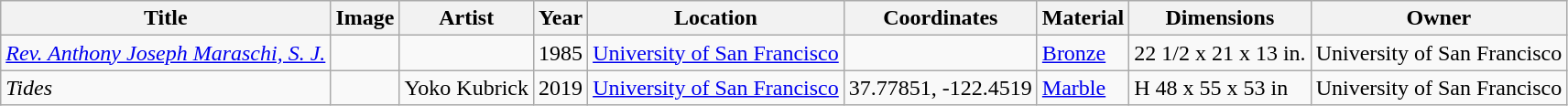<table class="wikitable sortable">
<tr>
<th>Title</th>
<th>Image</th>
<th>Artist</th>
<th>Year</th>
<th>Location</th>
<th>Coordinates</th>
<th>Material</th>
<th>Dimensions</th>
<th>Owner</th>
</tr>
<tr>
<td><em><a href='#'>Rev. Anthony Joseph Maraschi, S. J.</a></em></td>
<td></td>
<td></td>
<td>1985</td>
<td><a href='#'>University of San Francisco</a></td>
<td></td>
<td><a href='#'>Bronze</a></td>
<td>22 1/2 x 21 x 13 in.</td>
<td>University of San Francisco</td>
</tr>
<tr>
<td><em>Tides</em></td>
<td></td>
<td>Yoko Kubrick</td>
<td>2019</td>
<td><a href='#'>University of San Francisco</a></td>
<td>37.77851, -122.4519</td>
<td><a href='#'>Marble</a></td>
<td>H 48 x 55 x 53 in</td>
<td>University of San Francisco</td>
</tr>
</table>
